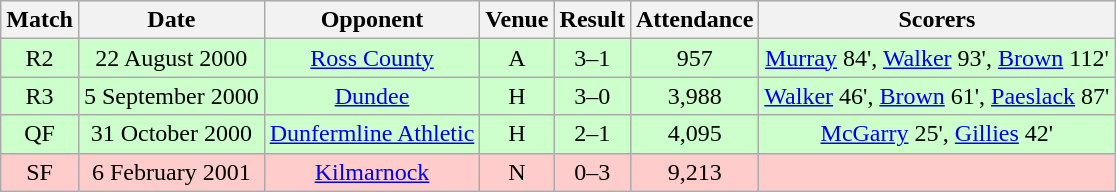<table class="wikitable" style="font-size:100%; text-align:center">
<tr>
<th>Match</th>
<th>Date</th>
<th>Opponent</th>
<th>Venue</th>
<th>Result</th>
<th>Attendance</th>
<th>Scorers</th>
</tr>
<tr style="background: #CCFFCC;">
<td>R2</td>
<td>22 August 2000</td>
<td><a href='#'>Ross County</a></td>
<td>A</td>
<td>3–1</td>
<td>957</td>
<td><a href='#'>Murray</a> 84', <a href='#'>Walker</a> 93', <a href='#'>Brown</a> 112'</td>
</tr>
<tr style="background: #CCFFCC;">
<td>R3</td>
<td>5 September 2000</td>
<td><a href='#'>Dundee</a></td>
<td>H</td>
<td>3–0</td>
<td>3,988</td>
<td><a href='#'>Walker</a> 46', <a href='#'>Brown</a> 61', <a href='#'>Paeslack</a> 87'</td>
</tr>
<tr style="background: #CCFFCC;">
<td>QF</td>
<td>31 October 2000</td>
<td><a href='#'>Dunfermline Athletic</a></td>
<td>H</td>
<td>2–1</td>
<td>4,095</td>
<td><a href='#'>McGarry</a> 25', <a href='#'>Gillies</a> 42'</td>
</tr>
<tr style="background: #FFCCCC;">
<td>SF</td>
<td>6 February 2001</td>
<td><a href='#'>Kilmarnock</a></td>
<td>N</td>
<td>0–3</td>
<td>9,213</td>
<td></td>
</tr>
</table>
